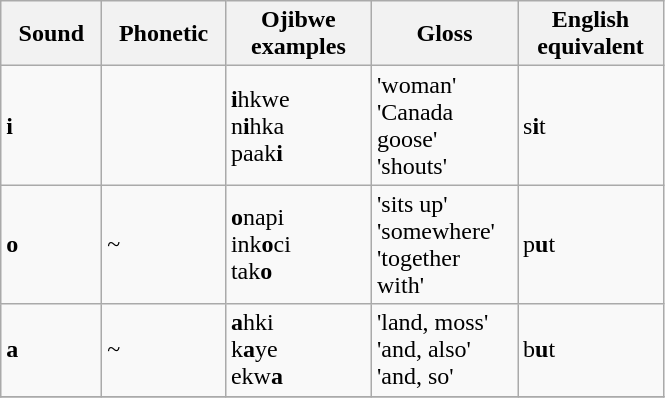<table class="wikitable" align="center">
<tr>
<th width = "60"><strong>Sound</strong></th>
<th width = "75"><strong>Phonetic</strong></th>
<th width = "90"><strong>Ojibwe examples</strong></th>
<th width = "90"><strong>Gloss</strong></th>
<th width = "90"><strong>English equivalent</strong></th>
</tr>
<tr>
<td><strong>i</strong></td>
<td></td>
<td><strong>i</strong>hkwe<br>n<strong>i</strong>hka<br>paak<strong>i</strong></td>
<td>'woman'<br> 'Canada goose'<br>  'shouts'</td>
<td>s<strong>i</strong>t</td>
</tr>
<tr>
<td><strong>o</strong></td>
<td> ~  </td>
<td><strong>o</strong>napi<br>ink<strong>o</strong>ci<br>tak<strong>o</strong></td>
<td>'sits up'<br> 'somewhere'<br> 'together with'</td>
<td>p<strong>u</strong>t</td>
</tr>
<tr>
<td><strong>a</strong></td>
<td> ~  </td>
<td><strong>a</strong>hki<br>k<strong>a</strong>ye<br>ekw<strong>a</strong></td>
<td>'land, moss'<br> 'and, also'<br> 'and, so'</td>
<td>b<strong>u</strong>t</td>
</tr>
<tr>
</tr>
</table>
